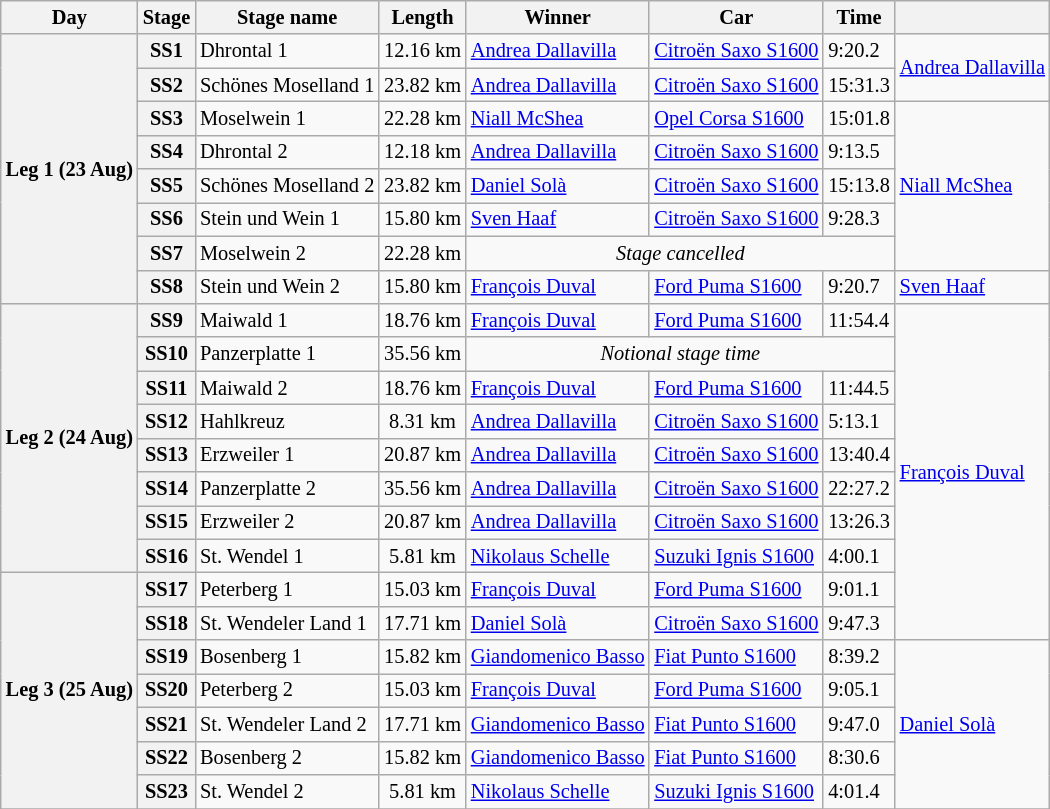<table class="wikitable" style="font-size: 85%;">
<tr>
<th>Day</th>
<th>Stage</th>
<th>Stage name</th>
<th>Length</th>
<th>Winner</th>
<th>Car</th>
<th>Time</th>
<th></th>
</tr>
<tr>
<th rowspan="8">Leg 1 (23 Aug)</th>
<th>SS1</th>
<td>Dhrontal 1</td>
<td align="center">12.16 km</td>
<td> <a href='#'>Andrea Dallavilla</a></td>
<td><a href='#'>Citroën Saxo S1600</a></td>
<td>9:20.2</td>
<td rowspan="2"> <a href='#'>Andrea Dallavilla</a></td>
</tr>
<tr>
<th>SS2</th>
<td>Schönes Moselland 1</td>
<td align="center">23.82 km</td>
<td> <a href='#'>Andrea Dallavilla</a></td>
<td><a href='#'>Citroën Saxo S1600</a></td>
<td>15:31.3</td>
</tr>
<tr>
<th>SS3</th>
<td>Moselwein 1</td>
<td align="center">22.28 km</td>
<td> <a href='#'>Niall McShea</a></td>
<td><a href='#'>Opel Corsa S1600</a></td>
<td>15:01.8</td>
<td rowspan="5"> <a href='#'>Niall McShea</a></td>
</tr>
<tr>
<th>SS4</th>
<td>Dhrontal 2</td>
<td align="center">12.18 km</td>
<td> <a href='#'>Andrea Dallavilla</a></td>
<td><a href='#'>Citroën Saxo S1600</a></td>
<td>9:13.5</td>
</tr>
<tr>
<th>SS5</th>
<td>Schönes Moselland 2</td>
<td align="center">23.82 km</td>
<td> <a href='#'>Daniel Solà</a></td>
<td><a href='#'>Citroën Saxo S1600</a></td>
<td>15:13.8</td>
</tr>
<tr>
<th>SS6</th>
<td>Stein und Wein 1</td>
<td align="center">15.80 km</td>
<td> <a href='#'>Sven Haaf</a></td>
<td><a href='#'>Citroën Saxo S1600</a></td>
<td>9:28.3</td>
</tr>
<tr>
<th>SS7</th>
<td>Moselwein 2</td>
<td align="center">22.28 km</td>
<td colspan="3" align="center"><em>Stage cancelled</em></td>
</tr>
<tr>
<th>SS8</th>
<td>Stein und Wein 2</td>
<td align="center">15.80 km</td>
<td> <a href='#'>François Duval</a></td>
<td><a href='#'>Ford Puma S1600</a></td>
<td>9:20.7</td>
<td rowspan="1"> <a href='#'>Sven Haaf</a></td>
</tr>
<tr>
<th rowspan="8">Leg 2 (24 Aug)</th>
<th>SS9</th>
<td>Maiwald 1</td>
<td align="center">18.76 km</td>
<td> <a href='#'>François Duval</a></td>
<td><a href='#'>Ford Puma S1600</a></td>
<td>11:54.4</td>
<td rowspan="10"> <a href='#'>François Duval</a></td>
</tr>
<tr>
<th>SS10</th>
<td>Panzerplatte 1</td>
<td align="center">35.56 km</td>
<td colspan="3" align="center"><em>Notional stage time</em></td>
</tr>
<tr>
<th>SS11</th>
<td>Maiwald 2</td>
<td align="center">18.76 km</td>
<td> <a href='#'>François Duval</a></td>
<td><a href='#'>Ford Puma S1600</a></td>
<td>11:44.5</td>
</tr>
<tr>
<th>SS12</th>
<td>Hahlkreuz</td>
<td align="center">8.31 km</td>
<td> <a href='#'>Andrea Dallavilla</a></td>
<td><a href='#'>Citroën Saxo S1600</a></td>
<td>5:13.1</td>
</tr>
<tr>
<th>SS13</th>
<td>Erzweiler 1</td>
<td align="center">20.87 km</td>
<td> <a href='#'>Andrea Dallavilla</a></td>
<td><a href='#'>Citroën Saxo S1600</a></td>
<td>13:40.4</td>
</tr>
<tr>
<th>SS14</th>
<td>Panzerplatte 2</td>
<td align="center">35.56 km</td>
<td> <a href='#'>Andrea Dallavilla</a></td>
<td><a href='#'>Citroën Saxo S1600</a></td>
<td>22:27.2</td>
</tr>
<tr>
<th>SS15</th>
<td>Erzweiler 2</td>
<td align="center">20.87 km</td>
<td> <a href='#'>Andrea Dallavilla</a></td>
<td><a href='#'>Citroën Saxo S1600</a></td>
<td>13:26.3</td>
</tr>
<tr>
<th>SS16</th>
<td>St. Wendel 1</td>
<td align="center">5.81 km</td>
<td> <a href='#'>Nikolaus Schelle</a></td>
<td><a href='#'>Suzuki Ignis S1600</a></td>
<td>4:00.1</td>
</tr>
<tr>
<th rowspan="7">Leg 3 (25 Aug)</th>
<th>SS17</th>
<td>Peterberg 1</td>
<td align="center">15.03 km</td>
<td> <a href='#'>François Duval</a></td>
<td><a href='#'>Ford Puma S1600</a></td>
<td>9:01.1</td>
</tr>
<tr>
<th>SS18</th>
<td>St. Wendeler Land 1</td>
<td align="center">17.71 km</td>
<td> <a href='#'>Daniel Solà</a></td>
<td><a href='#'>Citroën Saxo S1600</a></td>
<td>9:47.3</td>
</tr>
<tr>
<th>SS19</th>
<td>Bosenberg 1</td>
<td align="center">15.82 km</td>
<td> <a href='#'>Giandomenico Basso</a></td>
<td><a href='#'>Fiat Punto S1600</a></td>
<td>8:39.2</td>
<td rowspan="5"> <a href='#'>Daniel Solà</a></td>
</tr>
<tr>
<th>SS20</th>
<td>Peterberg 2</td>
<td align="center">15.03 km</td>
<td> <a href='#'>François Duval</a></td>
<td><a href='#'>Ford Puma S1600</a></td>
<td>9:05.1</td>
</tr>
<tr>
<th>SS21</th>
<td>St. Wendeler Land 2</td>
<td align="center">17.71 km</td>
<td> <a href='#'>Giandomenico Basso</a></td>
<td><a href='#'>Fiat Punto S1600</a></td>
<td>9:47.0</td>
</tr>
<tr>
<th>SS22</th>
<td>Bosenberg 2</td>
<td align="center">15.82 km</td>
<td> <a href='#'>Giandomenico Basso</a></td>
<td><a href='#'>Fiat Punto S1600</a></td>
<td>8:30.6</td>
</tr>
<tr>
<th>SS23</th>
<td>St. Wendel 2</td>
<td align="center">5.81 km</td>
<td> <a href='#'>Nikolaus Schelle</a></td>
<td><a href='#'>Suzuki Ignis S1600</a></td>
<td>4:01.4</td>
</tr>
<tr>
</tr>
</table>
